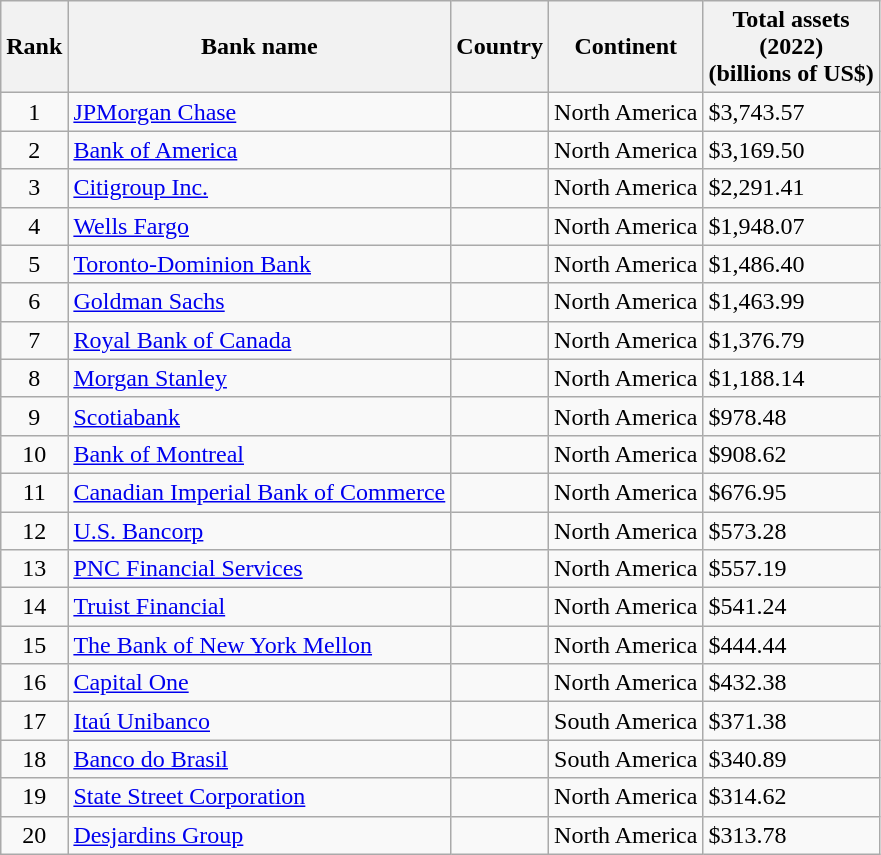<table class="wikitable sortable" align="center">
<tr ---->
<th>Rank</th>
<th>Bank name</th>
<th>Country</th>
<th>Continent</th>
<th>Total assets<br>(2022)<br>(billions of US$)</th>
</tr>
<tr>
<td align="center">1</td>
<td align=><a href='#'>JPMorgan Chase</a></td>
<td align=></td>
<td>North America</td>
<td>$3,743.57</td>
</tr>
<tr>
<td align="center">2</td>
<td align=><a href='#'>Bank of America</a></td>
<td align=></td>
<td>North America</td>
<td>$3,169.50</td>
</tr>
<tr>
<td align="center">3</td>
<td align=><a href='#'>Citigroup Inc.</a></td>
<td align=></td>
<td>North America</td>
<td>$2,291.41</td>
</tr>
<tr>
<td align="center">4</td>
<td align=><a href='#'>Wells Fargo</a></td>
<td align=></td>
<td>North America</td>
<td>$1,948.07</td>
</tr>
<tr>
<td align="center">5</td>
<td align=><a href='#'>Toronto-Dominion Bank</a></td>
<td align=></td>
<td>North America</td>
<td>$1,486.40</td>
</tr>
<tr>
<td align="center">6</td>
<td align=><a href='#'>Goldman Sachs</a></td>
<td align=></td>
<td>North America</td>
<td>$1,463.99</td>
</tr>
<tr>
<td align="center">7</td>
<td align=><a href='#'>Royal Bank of Canada</a></td>
<td align=></td>
<td>North America</td>
<td>$1,376.79</td>
</tr>
<tr>
<td align="center">8</td>
<td align=><a href='#'>Morgan Stanley</a></td>
<td align=></td>
<td>North America</td>
<td>$1,188.14</td>
</tr>
<tr>
<td align="center">9</td>
<td align=><a href='#'>Scotiabank</a></td>
<td align=></td>
<td>North America</td>
<td>$978.48</td>
</tr>
<tr>
<td align="center">10</td>
<td align=><a href='#'>Bank of Montreal</a></td>
<td align=></td>
<td>North America</td>
<td>$908.62</td>
</tr>
<tr>
<td align="center">11</td>
<td align=><a href='#'>Canadian Imperial Bank of Commerce</a></td>
<td align=></td>
<td>North America</td>
<td>$676.95</td>
</tr>
<tr>
<td align="center">12</td>
<td align=><a href='#'>U.S. Bancorp</a></td>
<td align=></td>
<td>North America</td>
<td>$573.28</td>
</tr>
<tr>
<td align="center">13</td>
<td align=><a href='#'>PNC Financial Services</a></td>
<td align=></td>
<td>North America</td>
<td>$557.19</td>
</tr>
<tr>
<td align="center">14</td>
<td align=><a href='#'>Truist Financial</a></td>
<td align=></td>
<td>North America</td>
<td>$541.24</td>
</tr>
<tr>
<td align="center">15</td>
<td align=><a href='#'>The Bank of New York Mellon</a></td>
<td align=></td>
<td>North America</td>
<td>$444.44</td>
</tr>
<tr>
<td align="center">16</td>
<td align=><a href='#'>Capital One</a></td>
<td align=></td>
<td>North America</td>
<td>$432.38</td>
</tr>
<tr>
<td align="center">17</td>
<td align=><a href='#'>Itaú Unibanco</a></td>
<td align=></td>
<td>South America</td>
<td>$371.38</td>
</tr>
<tr>
<td align="center">18</td>
<td align=><a href='#'>Banco do Brasil</a></td>
<td align=></td>
<td>South America</td>
<td>$340.89</td>
</tr>
<tr>
<td align="center">19</td>
<td align=><a href='#'>State Street Corporation</a></td>
<td align=></td>
<td>North America</td>
<td>$314.62</td>
</tr>
<tr>
<td align="center">20</td>
<td align=><a href='#'>Desjardins Group</a></td>
<td align=></td>
<td>North America</td>
<td>$313.78</td>
</tr>
</table>
